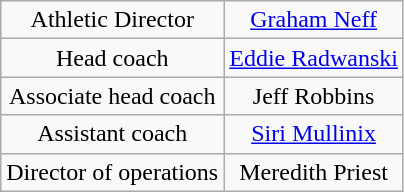<table class="wikitable" style="text-align:center;">
<tr>
<td>Athletic Director</td>
<td> <a href='#'>Graham Neff</a></td>
</tr>
<tr>
<td>Head coach</td>
<td> <a href='#'>Eddie Radwanski</a></td>
</tr>
<tr>
<td>Associate head coach</td>
<td> Jeff Robbins</td>
</tr>
<tr>
<td>Assistant coach</td>
<td> <a href='#'>Siri Mullinix</a></td>
</tr>
<tr>
<td>Director of operations</td>
<td> Meredith Priest</td>
</tr>
</table>
